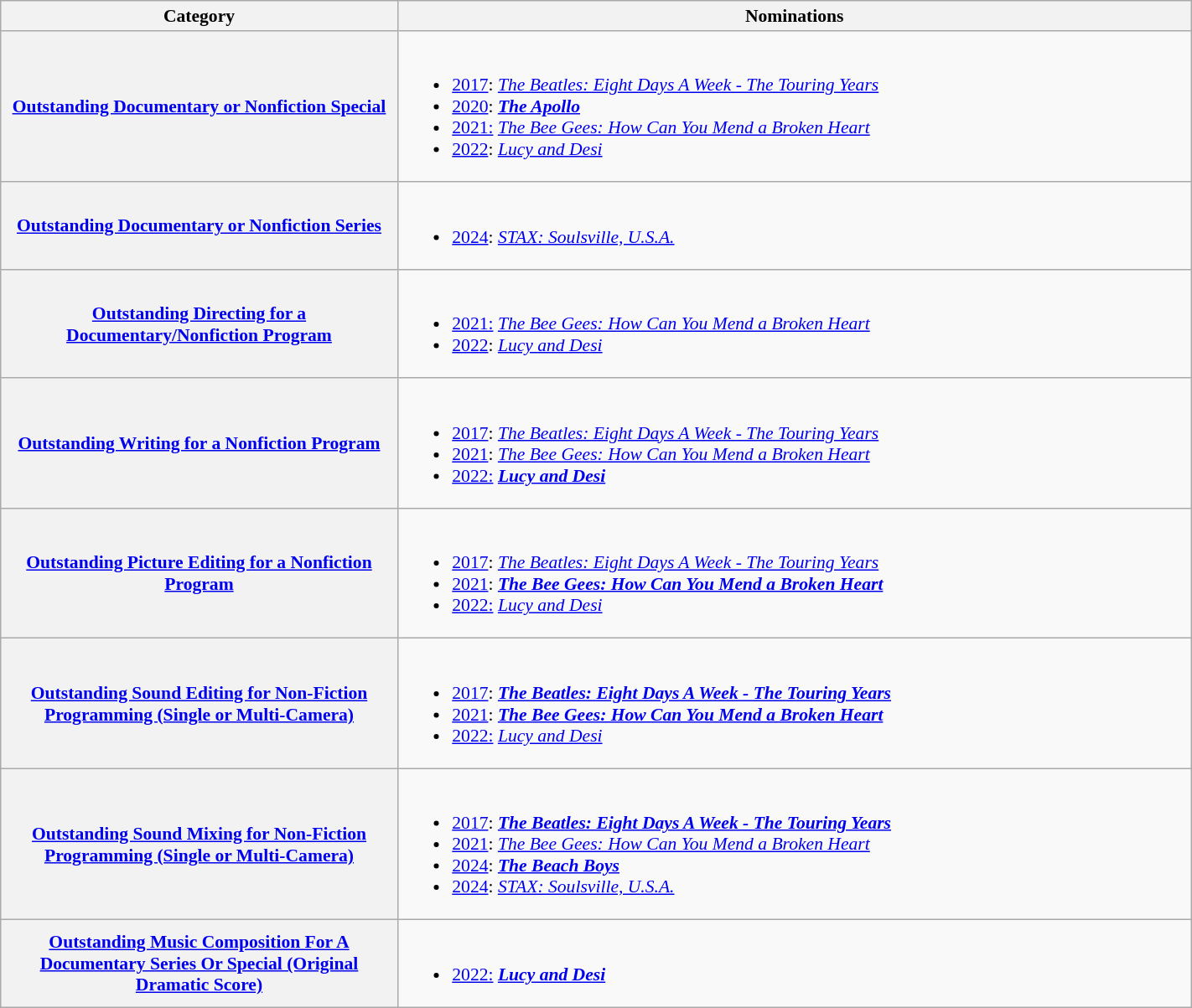<table class="wikitable plainrowheaders" style="font-size: 90%" width="75%">
<tr>
<th scope="col" style="width:20%;">Category</th>
<th scope="col" style="width:40%;">Nominations</th>
</tr>
<tr>
<th><a href='#'>Outstanding Documentary or Nonfiction Special</a></th>
<td><br><ul><li><a href='#'>2017</a>: <em><a href='#'>The Beatles: Eight Days A Week - The Touring Years</a></em></li><li><a href='#'>2020</a>: <a href='#'><strong><em>The Apollo</em></strong></a></li><li><a href='#'>2021:</a> <em><a href='#'>The Bee Gees: How Can You Mend a Broken Heart</a></em></li><li><a href='#'>2022</a>: <em><a href='#'>Lucy and Desi</a></em></li></ul></td>
</tr>
<tr>
<th><a href='#'>Outstanding Documentary or Nonfiction Series</a></th>
<td><br><ul><li><a href='#'>2024</a>: <em><a href='#'>STAX: Soulsville, U.S.A.</a></em></li></ul></td>
</tr>
<tr>
<th><a href='#'>Outstanding Directing for a Documentary/Nonfiction Program</a></th>
<td><br><ul><li><a href='#'>2021:</a> <em><a href='#'>The Bee Gees: How Can You Mend a Broken Heart</a></em></li><li><a href='#'>2022</a>: <em><a href='#'>Lucy and Desi</a></em></li></ul></td>
</tr>
<tr>
<th><a href='#'>Outstanding Writing for a Nonfiction Program</a></th>
<td><br><ul><li><a href='#'>2017</a>: <em><a href='#'>The Beatles: Eight Days A Week - The Touring Years</a></em></li><li><a href='#'>2021</a>: <em><a href='#'>The Bee Gees: How Can You Mend a Broken Heart</a></em></li><li><a href='#'>2022:</a> <strong><em><a href='#'>Lucy and Desi</a></em></strong></li></ul></td>
</tr>
<tr>
<th><a href='#'>Outstanding Picture Editing for a Nonfiction Program</a></th>
<td><br><ul><li><a href='#'>2017</a>: <em><a href='#'>The Beatles: Eight Days A Week - The Touring Years</a></em></li><li><a href='#'>2021</a>: <strong><em><a href='#'>The Bee Gees: How Can You Mend a Broken Heart</a></em></strong></li><li><a href='#'>2022:</a> <em><a href='#'>Lucy and Desi</a></em></li></ul></td>
</tr>
<tr>
<th><a href='#'>Outstanding Sound Editing for Non-Fiction Programming (Single or Multi-Camera)</a></th>
<td><br><ul><li><a href='#'>2017</a>: <em><a href='#'><strong>The Beatles: Eight Days A Week - The Touring Years</strong></a></em></li><li><a href='#'>2021</a>: <strong><em><a href='#'>The Bee Gees: How Can You Mend a Broken Heart</a></em></strong></li><li><a href='#'>2022:</a> <em><a href='#'>Lucy and Desi</a></em></li></ul></td>
</tr>
<tr>
<th><a href='#'>Outstanding Sound Mixing for Non-Fiction Programming (Single or Multi-Camera)</a></th>
<td><br><ul><li><a href='#'>2017</a>: <em><a href='#'><strong>The Beatles: Eight Days A Week - The Touring Years</strong></a></em></li><li><a href='#'>2021</a>: <em><a href='#'>The Bee Gees: How Can You Mend a Broken Heart</a></em></li><li><a href='#'>2024</a>: <strong><em><a href='#'>The Beach Boys</a></em></strong></li><li><a href='#'>2024</a>: <em><a href='#'>STAX: Soulsville, U.S.A.</a></em></li></ul></td>
</tr>
<tr>
<th><a href='#'>Outstanding Music Composition For A Documentary Series Or Special (Original Dramatic Score)</a></th>
<td><br><ul><li><a href='#'>2022:</a> <strong><em><a href='#'>Lucy and Desi</a></em></strong></li></ul></td>
</tr>
</table>
